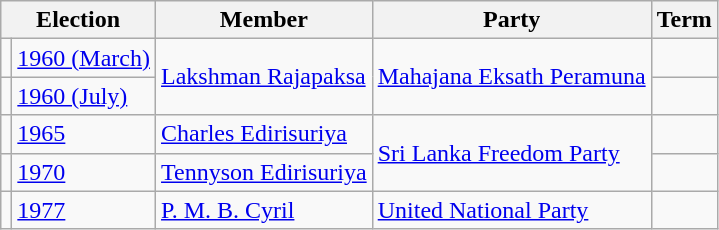<table class="wikitable">
<tr>
<th colspan="2">Election</th>
<th>Member</th>
<th>Party</th>
<th>Term</th>
</tr>
<tr>
<td style="background-color: "></td>
<td><a href='#'>1960 (March)</a></td>
<td rowspan=2><a href='#'>Lakshman Rajapaksa</a></td>
<td rowspan=2><a href='#'>Mahajana Eksath Peramuna</a></td>
<td></td>
</tr>
<tr>
<td style="background-color: "></td>
<td><a href='#'>1960 (July)</a></td>
<td></td>
</tr>
<tr>
<td style="background-color: "></td>
<td><a href='#'>1965</a></td>
<td><a href='#'>Charles Edirisuriya</a></td>
<td rowspan=2><a href='#'>Sri Lanka Freedom Party</a></td>
<td></td>
</tr>
<tr>
<td style="background-color: "></td>
<td><a href='#'>1970</a></td>
<td><a href='#'>Tennyson Edirisuriya</a></td>
<td></td>
</tr>
<tr>
<td style="background-color: "></td>
<td><a href='#'>1977</a></td>
<td><a href='#'>P. M. B. Cyril</a></td>
<td><a href='#'>United National Party</a></td>
<td></td>
</tr>
</table>
